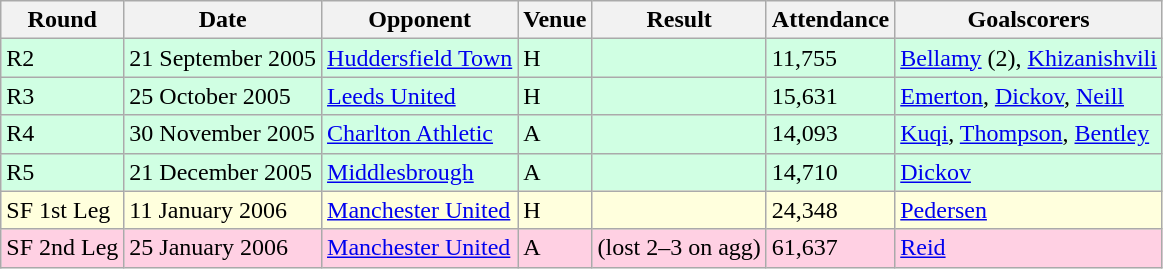<table class="wikitable">
<tr>
<th>Round</th>
<th>Date</th>
<th>Opponent</th>
<th>Venue</th>
<th>Result</th>
<th>Attendance</th>
<th>Goalscorers</th>
</tr>
<tr style="background:#d0ffe3;">
<td>R2</td>
<td>21 September 2005</td>
<td><a href='#'>Huddersfield Town</a></td>
<td>H</td>
<td></td>
<td>11,755</td>
<td><a href='#'>Bellamy</a> (2), <a href='#'>Khizanishvili</a></td>
</tr>
<tr style="background:#d0ffe3;">
<td>R3</td>
<td>25 October 2005</td>
<td><a href='#'>Leeds United</a></td>
<td>H</td>
<td></td>
<td>15,631</td>
<td><a href='#'>Emerton</a>, <a href='#'>Dickov</a>, <a href='#'>Neill</a></td>
</tr>
<tr style="background:#d0ffe3;">
<td>R4</td>
<td>30 November 2005</td>
<td><a href='#'>Charlton Athletic</a></td>
<td>A</td>
<td></td>
<td>14,093</td>
<td><a href='#'>Kuqi</a>, <a href='#'>Thompson</a>, <a href='#'>Bentley</a></td>
</tr>
<tr style="background:#d0ffe3;">
<td>R5</td>
<td>21 December 2005</td>
<td><a href='#'>Middlesbrough</a></td>
<td>A</td>
<td></td>
<td>14,710</td>
<td><a href='#'>Dickov</a></td>
</tr>
<tr style="background:#ffffdd;">
<td>SF 1st Leg</td>
<td>11 January 2006</td>
<td><a href='#'>Manchester United</a></td>
<td>H</td>
<td></td>
<td>24,348</td>
<td><a href='#'>Pedersen</a></td>
</tr>
<tr style="background:#ffd0e3;">
<td>SF 2nd Leg</td>
<td>25 January 2006</td>
<td><a href='#'>Manchester United</a></td>
<td>A</td>
<td> (lost 2–3 on agg)</td>
<td>61,637</td>
<td><a href='#'>Reid</a></td>
</tr>
</table>
